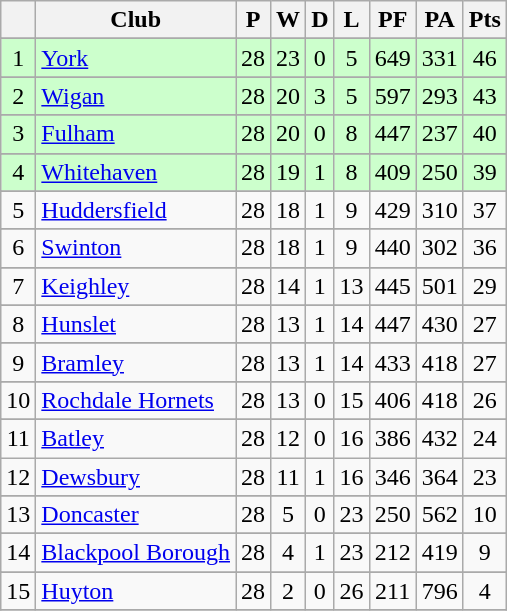<table class="wikitable" style="text-align:center;">
<tr>
<th></th>
<th><strong>Club</strong></th>
<th><strong>P</strong></th>
<th><strong>W</strong></th>
<th><strong>D</strong></th>
<th><strong>L</strong></th>
<th><strong>PF</strong></th>
<th><strong>PA</strong></th>
<th><strong>Pts</strong></th>
</tr>
<tr --->
</tr>
<tr align=center style="background:#ccffcc;color:black">
<td>1</td>
<td style="text-align:left;"><a href='#'>York</a></td>
<td>28</td>
<td>23</td>
<td>0</td>
<td>5</td>
<td>649</td>
<td>331</td>
<td>46</td>
</tr>
<tr --->
</tr>
<tr align=center style="background:#ccffcc;color:black">
<td>2</td>
<td style="text-align:left;"><a href='#'>Wigan</a></td>
<td>28</td>
<td>20</td>
<td>3</td>
<td>5</td>
<td>597</td>
<td>293</td>
<td>43</td>
</tr>
<tr --->
</tr>
<tr align=center style="background:#ccffcc;color:black">
<td>3</td>
<td style="text-align:left;"><a href='#'>Fulham</a></td>
<td>28</td>
<td>20</td>
<td>0</td>
<td>8</td>
<td>447</td>
<td>237</td>
<td>40</td>
</tr>
<tr --->
</tr>
<tr align=center style="background:#ccffcc;color:black">
<td>4</td>
<td style="text-align:left;"><a href='#'>Whitehaven</a></td>
<td>28</td>
<td>19</td>
<td>1</td>
<td>8</td>
<td>409</td>
<td>250</td>
<td>39</td>
</tr>
<tr --->
</tr>
<tr align=center style="background:">
<td>5</td>
<td style="text-align:left;"><a href='#'>Huddersfield</a></td>
<td>28</td>
<td>18</td>
<td>1</td>
<td>9</td>
<td>429</td>
<td>310</td>
<td>37</td>
</tr>
<tr --->
</tr>
<tr align=center style="background:">
<td>6</td>
<td style="text-align:left;"><a href='#'>Swinton</a></td>
<td>28</td>
<td>18</td>
<td>1</td>
<td>9</td>
<td>440</td>
<td>302</td>
<td>36</td>
</tr>
<tr --->
</tr>
<tr align=center style="background:">
<td>7</td>
<td style="text-align:left;"><a href='#'>Keighley</a></td>
<td>28</td>
<td>14</td>
<td>1</td>
<td>13</td>
<td>445</td>
<td>501</td>
<td>29</td>
</tr>
<tr --->
</tr>
<tr align=center style="background:">
<td>8</td>
<td style="text-align:left;"><a href='#'>Hunslet</a></td>
<td>28</td>
<td>13</td>
<td>1</td>
<td>14</td>
<td>447</td>
<td>430</td>
<td>27</td>
</tr>
<tr --->
</tr>
<tr align=center style="background:">
<td>9</td>
<td style="text-align:left;"><a href='#'>Bramley</a></td>
<td>28</td>
<td>13</td>
<td>1</td>
<td>14</td>
<td>433</td>
<td>418</td>
<td>27</td>
</tr>
<tr --->
</tr>
<tr align=center style="background:">
<td>10</td>
<td style="text-align:left;"><a href='#'>Rochdale Hornets</a></td>
<td>28</td>
<td>13</td>
<td>0</td>
<td>15</td>
<td>406</td>
<td>418</td>
<td>26</td>
</tr>
<tr --->
</tr>
<tr align=center style="background:">
<td>11</td>
<td style="text-align:left;"><a href='#'>Batley</a></td>
<td>28</td>
<td>12</td>
<td>0</td>
<td>16</td>
<td>386</td>
<td>432</td>
<td>24</td>
</tr>
<tr ---|- align=center style="background:">
<td>12</td>
<td style="text-align:left;"><a href='#'>Dewsbury</a></td>
<td>28</td>
<td>11</td>
<td>1</td>
<td>16</td>
<td>346</td>
<td>364</td>
<td>23</td>
</tr>
<tr --->
</tr>
<tr align=center style="background:">
<td>13</td>
<td style="text-align:left;"><a href='#'>Doncaster</a></td>
<td>28</td>
<td>5</td>
<td>0</td>
<td>23</td>
<td>250</td>
<td>562</td>
<td>10</td>
</tr>
<tr --->
</tr>
<tr align=center style="background:">
<td>14</td>
<td style="text-align:left;"><a href='#'>Blackpool Borough</a></td>
<td>28</td>
<td>4</td>
<td>1</td>
<td>23</td>
<td>212</td>
<td>419</td>
<td>9</td>
</tr>
<tr --->
</tr>
<tr align=center style="background:">
<td>15</td>
<td style="text-align:left;"><a href='#'>Huyton</a></td>
<td>28</td>
<td>2</td>
<td>0</td>
<td>26</td>
<td>211</td>
<td>796</td>
<td>4</td>
</tr>
<tr --->
</tr>
</table>
